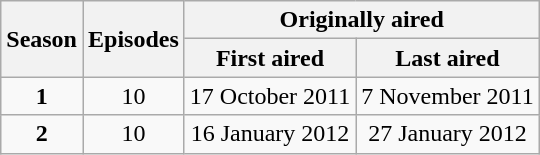<table class="wikitable plainrowheaders" style="text-align:center;">
<tr>
<th rowspan="2">Season</th>
<th rowspan="2">Episodes</th>
<th colspan="2">Originally aired</th>
</tr>
<tr>
<th>First aired</th>
<th>Last aired</th>
</tr>
<tr>
<td><strong>1</strong></td>
<td>10</td>
<td>17 October 2011</td>
<td>7 November 2011</td>
</tr>
<tr>
<td><strong>2</strong></td>
<td>10</td>
<td>16 January 2012</td>
<td>27 January 2012</td>
</tr>
</table>
